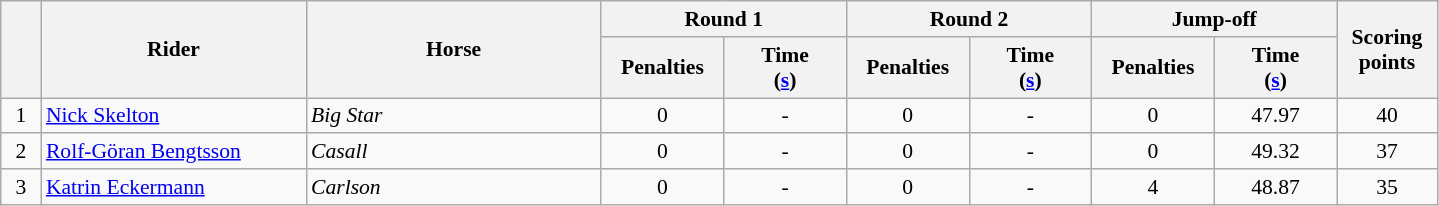<table class="wikitable" style="font-size: 90%">
<tr>
<th rowspan=2 width=20></th>
<th rowspan=2 width=170>Rider</th>
<th rowspan=2 width=190>Horse</th>
<th colspan=2>Round 1</th>
<th colspan=2>Round 2</th>
<th colspan=2>Jump-off</th>
<th rowspan=2 width=60>Scoring<br>points</th>
</tr>
<tr>
<th width=75>Penalties</th>
<th width=75>Time<br>(<a href='#'>s</a>)</th>
<th width=75>Penalties</th>
<th width=75>Time<br>(<a href='#'>s</a>)</th>
<th width=75>Penalties</th>
<th width=75>Time<br>(<a href='#'>s</a>)</th>
</tr>
<tr>
<td align=center>1</td>
<td> <a href='#'>Nick Skelton</a></td>
<td><em>Big Star</em></td>
<td align=center>0</td>
<td align=center>-</td>
<td align=center>0</td>
<td align=center>-</td>
<td align=center>0</td>
<td align=center>47.97</td>
<td align=center>40</td>
</tr>
<tr>
<td align=center>2</td>
<td> <a href='#'>Rolf-Göran Bengtsson</a></td>
<td><em>Casall</em></td>
<td align=center>0</td>
<td align=center>-</td>
<td align=center>0</td>
<td align=center>-</td>
<td align=center>0</td>
<td align=center>49.32</td>
<td align=center>37</td>
</tr>
<tr>
<td align=center>3</td>
<td> <a href='#'>Katrin Eckermann</a></td>
<td><em>	Carlson</em></td>
<td align=center>0</td>
<td align=center>-</td>
<td align=center>0</td>
<td align=center>-</td>
<td align=center>4</td>
<td align=center>48.87</td>
<td align=center>35</td>
</tr>
</table>
